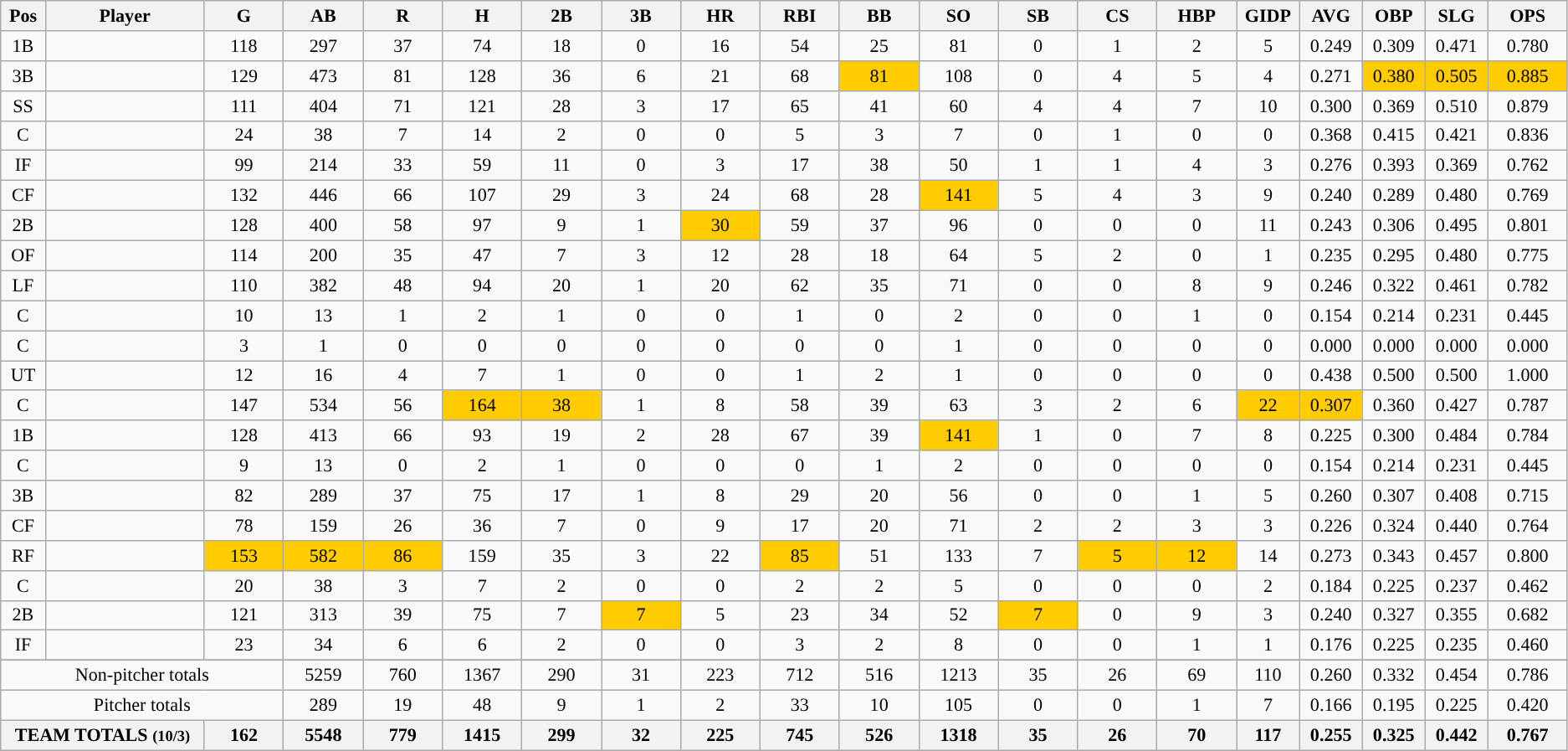<table class="wikitable sortable" style="font-size:92%; text-align:center;">
<tr>
<th style="width:2%;">Pos</th>
<th style="width:8%;">Player</th>
<th style="width:4%;">G</th>
<th style="width:4%;">AB</th>
<th style="width:4%;">R</th>
<th style="width:4%;">H</th>
<th style="width:4%;">2B</th>
<th style="width:4%;">3B</th>
<th style="width:4%;">HR</th>
<th style="width:4%;">RBI</th>
<th style="width:4%;">BB</th>
<th style="width:4%;">SO</th>
<th style="width:4%;">SB</th>
<th style="width:4%;">CS</th>
<th style="width:4%;">HBP</th>
<th style="width:2%;">GIDP</th>
<th style="width:3%;">AVG</th>
<th style="width:3%;">OBP</th>
<th style="width:3%;">SLG</th>
<th style="width:4%;">OPS</th>
</tr>
<tr>
<td>1B</td>
<td></td>
<td>118</td>
<td>297</td>
<td>37</td>
<td>74</td>
<td>18</td>
<td>0</td>
<td>16</td>
<td>54</td>
<td>25</td>
<td>81</td>
<td>0</td>
<td>1</td>
<td>2</td>
<td>5</td>
<td>0.249</td>
<td>0.309</td>
<td>0.471</td>
<td>0.780</td>
</tr>
<tr>
<td>3B</td>
<td></td>
<td>129</td>
<td>473</td>
<td>81</td>
<td>128</td>
<td>36</td>
<td>6</td>
<td>21</td>
<td>68</td>
<td bgcolor="#ffcc00">81</td>
<td>108</td>
<td>0</td>
<td>4</td>
<td>5</td>
<td>4</td>
<td>0.271</td>
<td bgcolor="#ffcc00">0.380</td>
<td bgcolor="#ffcc00">0.505</td>
<td bgcolor="#ffcc00">0.885</td>
</tr>
<tr>
<td>SS</td>
<td></td>
<td>111</td>
<td>404</td>
<td>71</td>
<td>121</td>
<td>28</td>
<td>3</td>
<td>17</td>
<td>65</td>
<td>41</td>
<td>60</td>
<td>4</td>
<td>4</td>
<td>7</td>
<td>10</td>
<td>0.300</td>
<td>0.369</td>
<td>0.510</td>
<td>0.879</td>
</tr>
<tr>
<td>C</td>
<td></td>
<td>24</td>
<td>38</td>
<td>7</td>
<td>14</td>
<td>2</td>
<td>0</td>
<td>0</td>
<td>5</td>
<td>3</td>
<td>7</td>
<td>0</td>
<td>1</td>
<td>0</td>
<td>0</td>
<td>0.368</td>
<td>0.415</td>
<td>0.421</td>
<td>0.836</td>
</tr>
<tr>
<td>IF</td>
<td></td>
<td>99</td>
<td>214</td>
<td>33</td>
<td>59</td>
<td>11</td>
<td>0</td>
<td>3</td>
<td>17</td>
<td>38</td>
<td>50</td>
<td>1</td>
<td>1</td>
<td>4</td>
<td>3</td>
<td>0.276</td>
<td>0.393</td>
<td>0.369</td>
<td>0.762</td>
</tr>
<tr>
<td>CF</td>
<td></td>
<td>132</td>
<td>446</td>
<td>66</td>
<td>107</td>
<td>29</td>
<td>3</td>
<td>24</td>
<td>68</td>
<td>28</td>
<td bgcolor="#ffcc00">141</td>
<td>5</td>
<td>4</td>
<td>3</td>
<td>9</td>
<td>0.240</td>
<td>0.289</td>
<td>0.480</td>
<td>0.769</td>
</tr>
<tr>
<td>2B</td>
<td></td>
<td>128</td>
<td>400</td>
<td>58</td>
<td>97</td>
<td>9</td>
<td>1</td>
<td bgcolor="#ffcc00">30</td>
<td>59</td>
<td>37</td>
<td>96</td>
<td>0</td>
<td>0</td>
<td>0</td>
<td>11</td>
<td>0.243</td>
<td>0.306</td>
<td>0.495</td>
<td>0.801</td>
</tr>
<tr>
<td>OF</td>
<td></td>
<td>114</td>
<td>200</td>
<td>35</td>
<td>47</td>
<td>7</td>
<td>3</td>
<td>12</td>
<td>28</td>
<td>18</td>
<td>64</td>
<td>5</td>
<td>2</td>
<td>0</td>
<td>1</td>
<td>0.235</td>
<td>0.295</td>
<td>0.480</td>
<td>0.775</td>
</tr>
<tr>
<td>LF</td>
<td></td>
<td>110</td>
<td>382</td>
<td>48</td>
<td>94</td>
<td>20</td>
<td>1</td>
<td>20</td>
<td>62</td>
<td>35</td>
<td>71</td>
<td>0</td>
<td>0</td>
<td>8</td>
<td>9</td>
<td>0.246</td>
<td>0.322</td>
<td>0.461</td>
<td>0.782</td>
</tr>
<tr>
<td>C</td>
<td></td>
<td>10</td>
<td>13</td>
<td>1</td>
<td>2</td>
<td>1</td>
<td>0</td>
<td>0</td>
<td>1</td>
<td>0</td>
<td>2</td>
<td>0</td>
<td>0</td>
<td>1</td>
<td>0</td>
<td>0.154</td>
<td>0.214</td>
<td>0.231</td>
<td>0.445</td>
</tr>
<tr>
<td>C</td>
<td></td>
<td>3</td>
<td>1</td>
<td>0</td>
<td>0</td>
<td>0</td>
<td>0</td>
<td>0</td>
<td>0</td>
<td>0</td>
<td>1</td>
<td>0</td>
<td>0</td>
<td>0</td>
<td>0</td>
<td>0.000</td>
<td>0.000</td>
<td>0.000</td>
<td>0.000</td>
</tr>
<tr>
<td>UT</td>
<td></td>
<td>12</td>
<td>16</td>
<td>4</td>
<td>7</td>
<td>1</td>
<td>0</td>
<td>0</td>
<td>1</td>
<td>2</td>
<td>1</td>
<td>0</td>
<td>0</td>
<td>0</td>
<td>0</td>
<td>0.438</td>
<td>0.500</td>
<td>0.500</td>
<td>1.000</td>
</tr>
<tr>
<td>C</td>
<td></td>
<td>147</td>
<td>534</td>
<td>56</td>
<td bgcolor="ffcc00">164</td>
<td bgcolor="#ffcc00">38</td>
<td>1</td>
<td>8</td>
<td>58</td>
<td>39</td>
<td>63</td>
<td>3</td>
<td>2</td>
<td>6</td>
<td bgcolor="#ffcc00">22</td>
<td bgcolor="ffcc00">0.307</td>
<td>0.360</td>
<td>0.427</td>
<td>0.787</td>
</tr>
<tr>
<td>1B</td>
<td></td>
<td>128</td>
<td>413</td>
<td>66</td>
<td>93</td>
<td>19</td>
<td>2</td>
<td>28</td>
<td>67</td>
<td>39</td>
<td bgcolor="#ffcc00">141</td>
<td>1</td>
<td>0</td>
<td>7</td>
<td>8</td>
<td>0.225</td>
<td>0.300</td>
<td>0.484</td>
<td>0.784</td>
</tr>
<tr>
<td>C</td>
<td></td>
<td>9</td>
<td>13</td>
<td>0</td>
<td>2</td>
<td>1</td>
<td>0</td>
<td>0</td>
<td>0</td>
<td>1</td>
<td>2</td>
<td>0</td>
<td>0</td>
<td>0</td>
<td>0</td>
<td>0.154</td>
<td>0.214</td>
<td>0.231</td>
<td>0.445</td>
</tr>
<tr>
<td>3B</td>
<td></td>
<td>82</td>
<td>289</td>
<td>37</td>
<td>75</td>
<td>17</td>
<td>1</td>
<td>8</td>
<td>29</td>
<td>20</td>
<td>56</td>
<td>0</td>
<td>0</td>
<td>1</td>
<td>5</td>
<td>0.260</td>
<td>0.307</td>
<td>0.408</td>
<td>0.715</td>
</tr>
<tr>
<td>CF</td>
<td></td>
<td>78</td>
<td>159</td>
<td>26</td>
<td>36</td>
<td>7</td>
<td>0</td>
<td>9</td>
<td>17</td>
<td>20</td>
<td>71</td>
<td>2</td>
<td>2</td>
<td>3</td>
<td>3</td>
<td>0.226</td>
<td>0.324</td>
<td>0.440</td>
<td>0.764</td>
</tr>
<tr>
<td>RF</td>
<td></td>
<td bgcolor="#ffcc00">153</td>
<td bgcolor="#ffcc00">582</td>
<td bgcolor="#ffcc00">86</td>
<td>159</td>
<td>35</td>
<td>3</td>
<td>22</td>
<td bgcolor="#ffcc00">85</td>
<td>51</td>
<td>133</td>
<td>7</td>
<td bgcolor="#ffcc00">5</td>
<td bgcolor="#ffcc00">12</td>
<td>14</td>
<td>0.273</td>
<td>0.343</td>
<td>0.457</td>
<td>0.800</td>
</tr>
<tr>
<td>C</td>
<td></td>
<td>20</td>
<td>38</td>
<td>3</td>
<td>7</td>
<td>2</td>
<td>0</td>
<td>0</td>
<td>2</td>
<td>2</td>
<td>5</td>
<td>0</td>
<td>0</td>
<td>0</td>
<td>2</td>
<td>0.184</td>
<td>0.225</td>
<td>0.237</td>
<td>0.462</td>
</tr>
<tr>
<td>2B</td>
<td></td>
<td>121</td>
<td>313</td>
<td>39</td>
<td>75</td>
<td>7</td>
<td bgcolor="#ffcc00">7</td>
<td>5</td>
<td>23</td>
<td>34</td>
<td>52</td>
<td bgcolor="#ffcc00">7</td>
<td>0</td>
<td>9</td>
<td>3</td>
<td>0.240</td>
<td>0.327</td>
<td>0.355</td>
<td>0.682</td>
</tr>
<tr>
<td>IF</td>
<td></td>
<td>23</td>
<td>34</td>
<td>6</td>
<td>6</td>
<td>2</td>
<td>0</td>
<td>0</td>
<td>3</td>
<td>2</td>
<td>8</td>
<td>0</td>
<td>0</td>
<td>1</td>
<td>1</td>
<td>0.176</td>
<td>0.225</td>
<td>0.235</td>
<td>0.460</td>
</tr>
<tr>
</tr>
<tr class="sortbottom">
<td colspan="3">Non-pitcher totals</td>
<td>5259</td>
<td>760</td>
<td>1367</td>
<td>290</td>
<td>31</td>
<td>223</td>
<td>712</td>
<td>516</td>
<td>1213</td>
<td>35</td>
<td>26</td>
<td>69</td>
<td>110</td>
<td>0.260</td>
<td>0.332</td>
<td>0.454</td>
<td>0.786</td>
</tr>
<tr>
<td colspan="3">Pitcher totals</td>
<td>289</td>
<td>19</td>
<td>48</td>
<td>9</td>
<td>1</td>
<td>2</td>
<td>33</td>
<td>10</td>
<td>105</td>
<td>0</td>
<td>0</td>
<td>1</td>
<td>7</td>
<td>0.166</td>
<td>0.195</td>
<td>0.225</td>
<td>0.420<br></td>
</tr>
<tr>
<th colspan="2">TEAM TOTALS <small>(10/3)</small></th>
<th>162</th>
<th>5548</th>
<th>779</th>
<th>1415</th>
<th>299</th>
<th>32</th>
<th>225</th>
<th>745</th>
<th>526</th>
<th>1318</th>
<th>35</th>
<th>26</th>
<th>70</th>
<th>117</th>
<th>0.255</th>
<th>0.325</th>
<th>0.442</th>
<th>0.767</th>
</tr>
</table>
